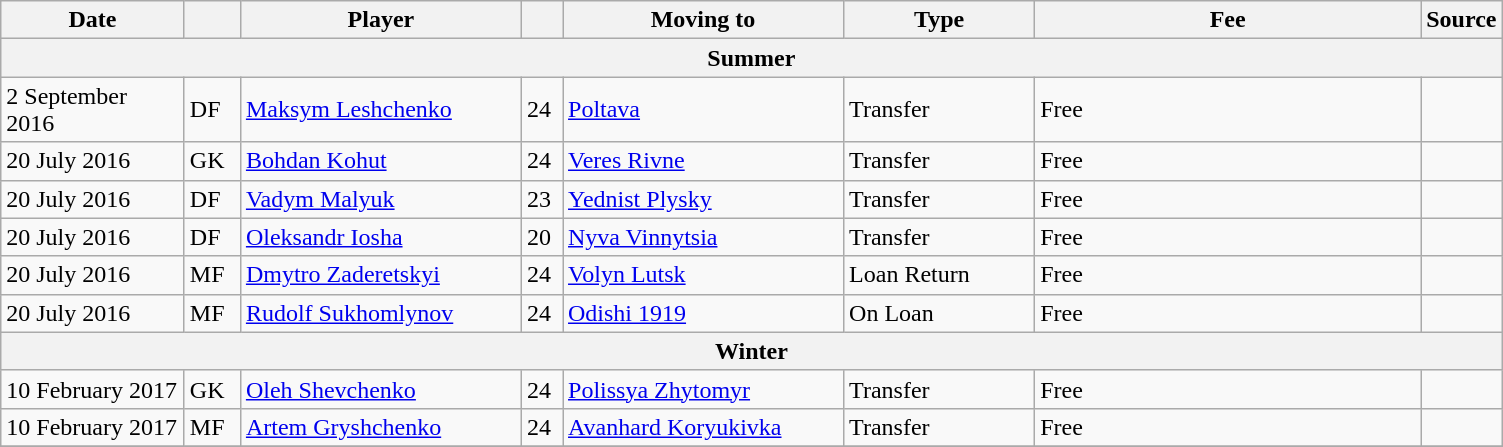<table class="wikitable sortable">
<tr>
<th style="width:115px;">Date</th>
<th style="width:30px;"></th>
<th style="width:180px;">Player</th>
<th style="width:20px;"></th>
<th style="width:180px;">Moving to</th>
<th style="width:120px;" class="unsortable">Type</th>
<th style="width:250px;" class="unsortable">Fee</th>
<th style="width:20px;">Source</th>
</tr>
<tr>
<th colspan=8>Summer</th>
</tr>
<tr>
<td>2 September 2016</td>
<td>DF</td>
<td> <a href='#'>Maksym Leshchenko</a></td>
<td>24</td>
<td> <a href='#'>Poltava</a></td>
<td>Transfer</td>
<td>Free</td>
<td></td>
</tr>
<tr>
<td>20 July 2016</td>
<td>GK</td>
<td> <a href='#'>Bohdan Kohut</a></td>
<td>24</td>
<td> <a href='#'>Veres Rivne</a></td>
<td>Transfer</td>
<td>Free</td>
<td></td>
</tr>
<tr>
<td>20 July 2016</td>
<td>DF</td>
<td> <a href='#'>Vadym Malyuk</a></td>
<td>23</td>
<td> <a href='#'>Yednist Plysky</a></td>
<td>Transfer</td>
<td>Free</td>
<td></td>
</tr>
<tr>
<td>20 July 2016</td>
<td>DF</td>
<td> <a href='#'>Oleksandr Iosha</a></td>
<td>20</td>
<td> <a href='#'>Nyva Vinnytsia</a></td>
<td>Transfer</td>
<td>Free</td>
<td></td>
</tr>
<tr>
<td>20 July 2016</td>
<td>MF</td>
<td> <a href='#'>Dmytro Zaderetskyi</a></td>
<td>24</td>
<td> <a href='#'>Volyn Lutsk</a></td>
<td>Loan Return</td>
<td>Free</td>
<td></td>
</tr>
<tr>
<td>20 July 2016</td>
<td>MF</td>
<td> <a href='#'>Rudolf Sukhomlynov</a></td>
<td>24</td>
<td> <a href='#'>Odishi 1919</a></td>
<td>On Loan</td>
<td>Free</td>
<td></td>
</tr>
<tr>
<th colspan=8>Winter</th>
</tr>
<tr>
<td>10 February 2017</td>
<td>GK</td>
<td> <a href='#'>Oleh Shevchenko</a></td>
<td>24</td>
<td> <a href='#'>Polissya Zhytomyr</a></td>
<td>Transfer</td>
<td>Free</td>
<td></td>
</tr>
<tr>
<td>10 February 2017</td>
<td>MF</td>
<td> <a href='#'>Artem Gryshchenko</a></td>
<td>24</td>
<td> <a href='#'>Avanhard Koryukivka</a></td>
<td>Transfer</td>
<td>Free</td>
<td></td>
</tr>
<tr>
</tr>
</table>
